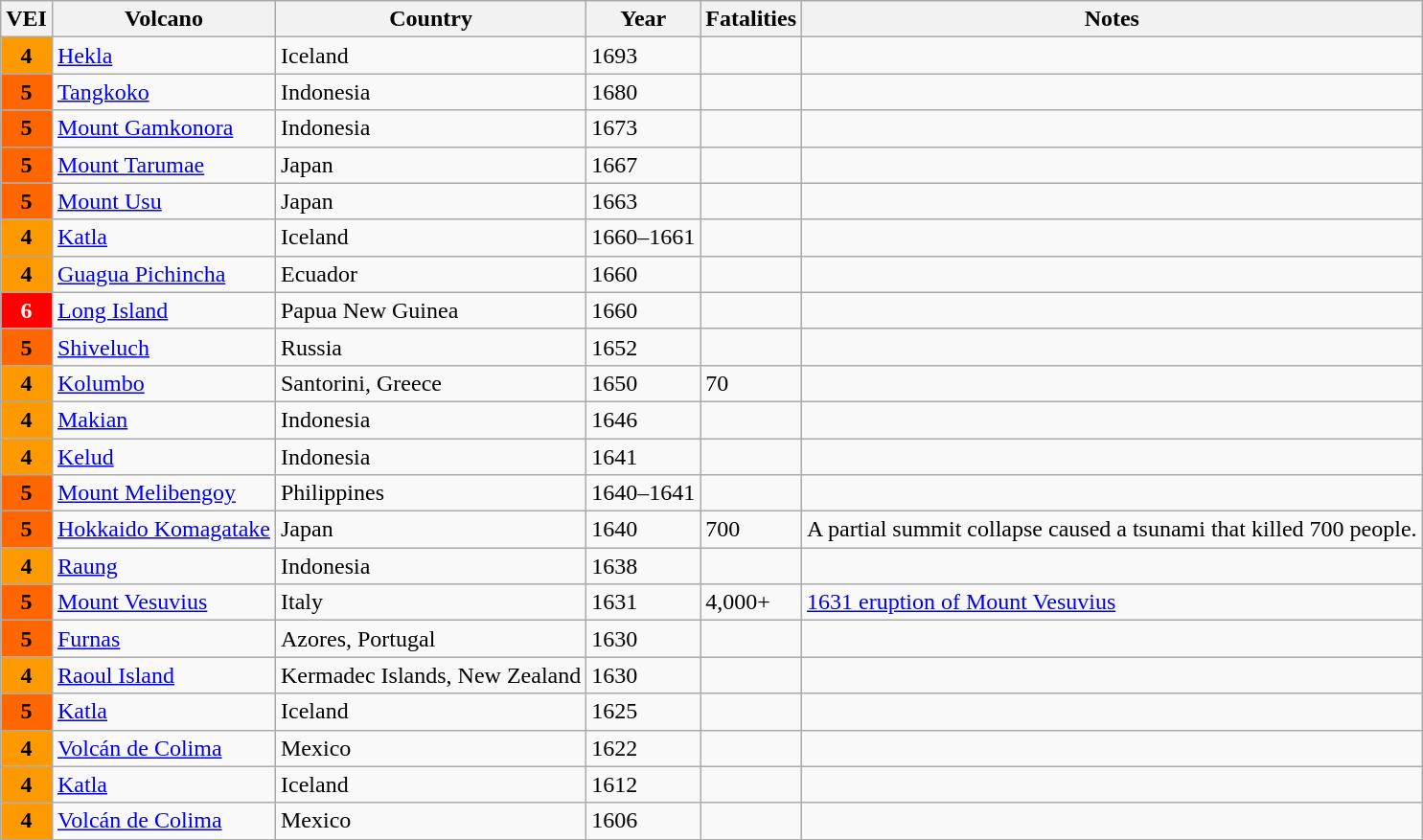<table class="wikitable sortable" border="1">
<tr>
<th>VEI</th>
<th>Volcano</th>
<th>Country</th>
<th>Year</th>
<th data-sort-type="number">Fatalities</th>
<th>Notes</th>
</tr>
<tr>
<th style="background-color: #F90;">4</th>
<td><a href='#'>Hekla</a></td>
<td>Iceland</td>
<td>1693</td>
<td></td>
<td></td>
</tr>
<tr>
<th style="background:#f60;">5</th>
<td><a href='#'>Tangkoko</a></td>
<td>Indonesia</td>
<td>1680</td>
<td></td>
<td></td>
</tr>
<tr>
<th style="background:#f60;">5</th>
<td><a href='#'>Mount Gamkonora</a></td>
<td>Indonesia</td>
<td>1673</td>
<td></td>
<td></td>
</tr>
<tr>
<th style="background:#f60;">5</th>
<td><a href='#'>Mount Tarumae</a></td>
<td>Japan</td>
<td>1667</td>
<td></td>
<td></td>
</tr>
<tr>
<th style="background:#f60;">5</th>
<td><a href='#'>Mount Usu</a></td>
<td>Japan</td>
<td>1663</td>
<td></td>
<td></td>
</tr>
<tr>
<th style="background-color: #F90;">4</th>
<td><a href='#'>Katla</a></td>
<td>Iceland</td>
<td>1660–1661</td>
<td></td>
<td></td>
</tr>
<tr>
<th style="background-color: #F90;">4</th>
<td><a href='#'>Guagua Pichincha</a></td>
<td>Ecuador</td>
<td>1660</td>
<td></td>
<td></td>
</tr>
<tr>
<th style="background:#f00; color:white;">6</th>
<td><a href='#'>Long Island</a></td>
<td>Papua New Guinea</td>
<td>1660</td>
<td></td>
<td></td>
</tr>
<tr>
<th style="background:#f60;">5</th>
<td><a href='#'>Shiveluch</a></td>
<td>Russia</td>
<td>1652</td>
<td></td>
<td></td>
</tr>
<tr>
<th style="background-color: #F90;">4</th>
<td><a href='#'>Kolumbo</a></td>
<td>Santorini, Greece</td>
<td>1650</td>
<td>70</td>
<td></td>
</tr>
<tr>
<th style="background-color: #F90;">4</th>
<td><a href='#'>Makian</a></td>
<td>Indonesia</td>
<td>1646</td>
<td></td>
<td></td>
</tr>
<tr>
<th style="background:#f90;">4</th>
<td><a href='#'>Kelud</a></td>
<td>Indonesia</td>
<td>1641</td>
<td></td>
<td></td>
</tr>
<tr>
<th style="background:#f60;">5</th>
<td><a href='#'>Mount Melibengoy</a></td>
<td>Philippines</td>
<td>1640–1641</td>
<td></td>
<td></td>
</tr>
<tr>
<th style="background:#f60;">5</th>
<td><a href='#'>Hokkaido Komagatake</a></td>
<td>Japan</td>
<td>1640</td>
<td>700</td>
<td>A partial summit collapse caused a tsunami that killed 700 people.</td>
</tr>
<tr>
<th style="background:#f90;">4</th>
<td><a href='#'>Raung</a></td>
<td>Indonesia</td>
<td>1638</td>
<td></td>
<td></td>
</tr>
<tr>
<th style="background:#f60;">5</th>
<td><a href='#'>Mount Vesuvius</a></td>
<td>Italy</td>
<td>1631</td>
<td>4,000+</td>
<td><a href='#'>1631 eruption of Mount Vesuvius</a></td>
</tr>
<tr>
<th style="background:#f60;">5</th>
<td><a href='#'>Furnas</a></td>
<td>Azores, Portugal</td>
<td>1630</td>
<td></td>
<td></td>
</tr>
<tr>
<th style="background-color: #F90;">4</th>
<td><a href='#'>Raoul Island</a></td>
<td>Kermadec Islands, New Zealand</td>
<td>1630</td>
<td></td>
<td></td>
</tr>
<tr>
<th style="background:#f60;">5</th>
<td><a href='#'>Katla</a></td>
<td>Iceland</td>
<td>1625</td>
<td></td>
<td></td>
</tr>
<tr>
<th style="background-color: #F90;">4</th>
<td><a href='#'>Volcán de Colima</a></td>
<td>Mexico</td>
<td>1622</td>
<td></td>
<td></td>
</tr>
<tr>
<th style="background-color: #F90;">4</th>
<td><a href='#'>Katla</a></td>
<td>Iceland</td>
<td>1612</td>
<td></td>
<td></td>
</tr>
<tr>
<th style="background-color: #F90;">4</th>
<td><a href='#'>Volcán de Colima</a></td>
<td>Mexico</td>
<td>1606</td>
<td></td>
<td></td>
</tr>
<tr>
</tr>
</table>
